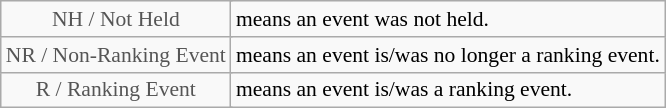<table class="wikitable" style="font-size:90%">
<tr>
<td style="text-align:center; color:#555555;" colspan="4">NH / Not Held</td>
<td>means an event was not held.</td>
</tr>
<tr>
<td style="text-align:center; color:#555555;" colspan="4">NR / Non-Ranking Event</td>
<td>means an event is/was no longer a ranking event.</td>
</tr>
<tr>
<td style="text-align:center; color:#555555;" colspan="4">R / Ranking Event</td>
<td>means an event is/was a ranking event.</td>
</tr>
</table>
